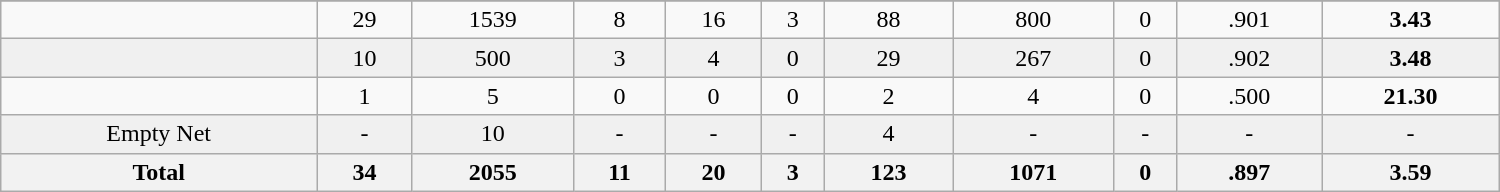<table class="wikitable sortable" width ="1000">
<tr align="center">
</tr>
<tr align="center">
<td></td>
<td>29</td>
<td>1539</td>
<td>8</td>
<td>16</td>
<td>3</td>
<td>88</td>
<td>800</td>
<td>0</td>
<td>.901</td>
<td><strong>3.43</strong></td>
</tr>
<tr align="center" bgcolor="f0f0f0">
<td></td>
<td>10</td>
<td>500</td>
<td>3</td>
<td>4</td>
<td>0</td>
<td>29</td>
<td>267</td>
<td>0</td>
<td>.902</td>
<td><strong>3.48</strong></td>
</tr>
<tr align="center" bgcolor="">
<td></td>
<td>1</td>
<td>5</td>
<td>0</td>
<td>0</td>
<td>0</td>
<td>2</td>
<td>4</td>
<td>0</td>
<td>.500</td>
<td><strong>21.30</strong></td>
</tr>
<tr align="center" bgcolor="f0f0f0">
<td>Empty Net</td>
<td>-</td>
<td>10</td>
<td>-</td>
<td>-</td>
<td>-</td>
<td>4</td>
<td>-</td>
<td>-</td>
<td>-</td>
<td>-</td>
</tr>
<tr>
<th>Total</th>
<th>34</th>
<th>2055</th>
<th>11</th>
<th>20</th>
<th>3</th>
<th>123</th>
<th>1071</th>
<th>0</th>
<th>.897</th>
<th>3.59</th>
</tr>
</table>
